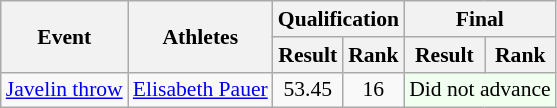<table class="wikitable" border="1" style="font-size:90%">
<tr>
<th rowspan=2>Event</th>
<th rowspan=2>Athletes</th>
<th colspan=2>Qualification</th>
<th colspan=2>Final</th>
</tr>
<tr>
<th>Result</th>
<th>Rank</th>
<th>Result</th>
<th>Rank</th>
</tr>
<tr>
<td><a href='#'>Javelin throw</a></td>
<td><a href='#'>Elisabeth Pauer</a></td>
<td align=center>53.45</td>
<td align=center>16</td>
<td colspan=2 bgcolor=honeydew>Did not advance</td>
</tr>
</table>
